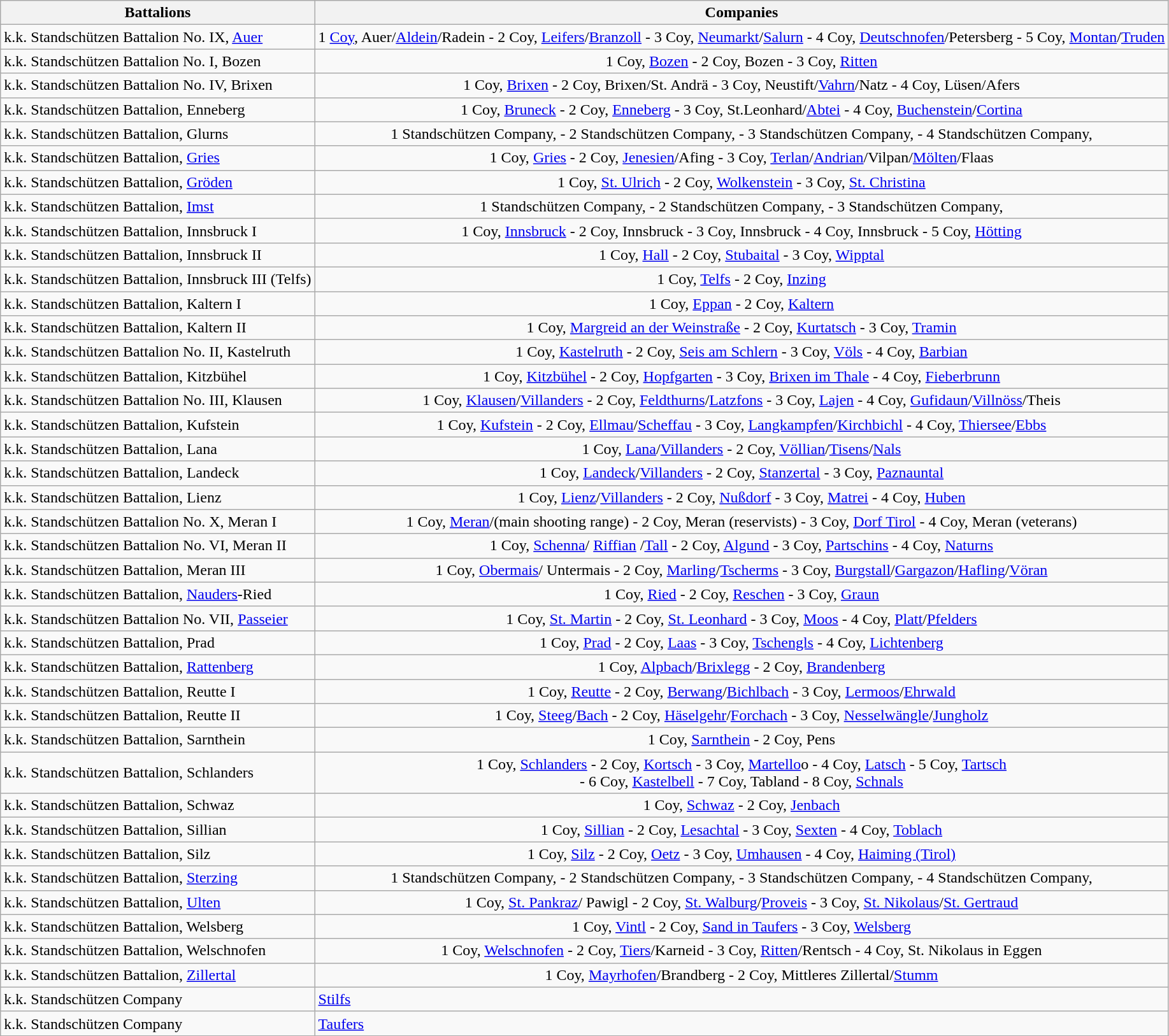<table class="wikitable">
<tr>
<th align="left">Battalions</th>
<th style="text-align:center;">Companies</th>
</tr>
<tr>
<td align="left">k.k. Standschützen Battalion No. IX, <a href='#'>Auer</a></td>
<td style="text-align:center;">1 <a href='#'>Coy</a>, Auer/<a href='#'>Aldein</a>/Radein - 2 Coy, <a href='#'>Leifers</a>/<a href='#'>Branzoll</a> - 3 Coy, <a href='#'>Neumarkt</a>/<a href='#'>Salurn</a> - 4 Coy, <a href='#'>Deutschnofen</a>/Petersberg - 5 Coy, <a href='#'>Montan</a>/<a href='#'>Truden</a></td>
</tr>
<tr>
<td align="left">k.k. Standschützen Battalion No. I, Bozen</td>
<td style="text-align:center;">1 Coy, <a href='#'>Bozen</a> - 2 Coy, Bozen - 3 Coy, <a href='#'>Ritten</a></td>
</tr>
<tr>
<td align="left">k.k. Standschützen Battalion No. IV, Brixen</td>
<td style="text-align:center;">1 Coy, <a href='#'>Brixen</a> - 2 Coy, Brixen/St. Andrä - 3 Coy, Neustift/<a href='#'>Vahrn</a>/Natz - 4 Coy, Lüsen/Afers</td>
</tr>
<tr>
<td align="left">k.k. Standschützen Battalion, Enneberg</td>
<td style="text-align:center;">1 Coy, <a href='#'>Bruneck</a> - 2 Coy, <a href='#'>Enneberg</a> - 3 Coy, St.Leonhard/<a href='#'>Abtei</a> - 4 Coy, <a href='#'>Buchenstein</a>/<a href='#'>Cortina</a></td>
</tr>
<tr>
<td align="left">k.k. Standschützen Battalion, Glurns</td>
<td style="text-align:center;">1 Standschützen Company, - 2 Standschützen Company, - 3 Standschützen Company, - 4 Standschützen Company,</td>
</tr>
<tr>
<td align="left">k.k. Standschützen Battalion, <a href='#'>Gries</a></td>
<td style="text-align:center;">1 Coy, <a href='#'>Gries</a> - 2 Coy, <a href='#'>Jenesien</a>/Afing - 3 Coy, <a href='#'>Terlan</a>/<a href='#'>Andrian</a>/Vilpan/<a href='#'>Mölten</a>/Flaas</td>
</tr>
<tr>
<td align="left">k.k. Standschützen Battalion, <a href='#'>Gröden</a></td>
<td style="text-align:center;">1 Coy, <a href='#'>St. Ulrich</a> - 2 Coy, <a href='#'>Wolkenstein</a> - 3 Coy, <a href='#'>St. Christina</a></td>
</tr>
<tr>
<td align="left">k.k. Standschützen Battalion, <a href='#'>Imst</a></td>
<td style="text-align:center;">1 Standschützen Company, - 2 Standschützen Company, - 3 Standschützen Company,</td>
</tr>
<tr>
<td align="left">k.k. Standschützen Battalion, Innsbruck I</td>
<td style="text-align:center;">1 Coy, <a href='#'>Innsbruck</a> - 2 Coy, Innsbruck - 3 Coy, Innsbruck - 4 Coy, Innsbruck - 5 Coy, <a href='#'>Hötting</a></td>
</tr>
<tr>
<td align="left">k.k. Standschützen Battalion, Innsbruck II</td>
<td style="text-align:center;">1 Coy, <a href='#'>Hall</a> - 2 Coy, <a href='#'>Stubaital</a> - 3 Coy, <a href='#'>Wipptal</a></td>
</tr>
<tr>
<td align="left">k.k. Standschützen Battalion, Innsbruck III (Telfs)</td>
<td style="text-align:center;">1 Coy, <a href='#'>Telfs</a> - 2 Coy, <a href='#'>Inzing</a></td>
</tr>
<tr>
<td align="left">k.k. Standschützen Battalion, Kaltern I</td>
<td style="text-align:center;">1 Coy, <a href='#'>Eppan</a> - 2 Coy, <a href='#'>Kaltern</a></td>
</tr>
<tr>
<td align="left">k.k. Standschützen Battalion, Kaltern II</td>
<td style="text-align:center;">1 Coy, <a href='#'>Margreid an der Weinstraße</a> - 2 Coy, <a href='#'>Kurtatsch</a> - 3 Coy, <a href='#'>Tramin</a></td>
</tr>
<tr>
<td align="left">k.k. Standschützen Battalion No. II, Kastelruth</td>
<td style="text-align:center;">1 Coy, <a href='#'>Kastelruth</a> - 2 Coy, <a href='#'>Seis am Schlern</a> - 3 Coy, <a href='#'>Völs</a> - 4 Coy, <a href='#'>Barbian</a></td>
</tr>
<tr>
<td align="left">k.k. Standschützen Battalion, Kitzbühel</td>
<td style="text-align:center;">1 Coy, <a href='#'>Kitzbühel</a> - 2 Coy, <a href='#'>Hopfgarten</a> - 3 Coy, <a href='#'>Brixen im Thale</a> - 4 Coy, <a href='#'>Fieberbrunn</a></td>
</tr>
<tr>
<td align="left">k.k. Standschützen Battalion No. III, Klausen</td>
<td style="text-align:center;">1 Coy, <a href='#'>Klausen</a>/<a href='#'>Villanders</a> - 2 Coy, <a href='#'>Feldthurns</a>/<a href='#'>Latzfons</a> - 3 Coy, <a href='#'>Lajen</a> - 4 Coy, <a href='#'>Gufidaun</a>/<a href='#'>Villnöss</a>/Theis</td>
</tr>
<tr>
<td align="left">k.k. Standschützen Battalion, Kufstein</td>
<td style="text-align:center;">1 Coy, <a href='#'>Kufstein</a> - 2 Coy, <a href='#'>Ellmau</a>/<a href='#'>Scheffau</a> - 3 Coy, <a href='#'>Langkampfen</a>/<a href='#'>Kirchbichl</a> - 4 Coy, <a href='#'>Thiersee</a>/<a href='#'>Ebbs</a></td>
</tr>
<tr>
<td align="left">k.k. Standschützen Battalion, Lana</td>
<td style="text-align:center;">1 Coy, <a href='#'>Lana</a>/<a href='#'>Villanders</a> - 2 Coy, <a href='#'>Völlian</a>/<a href='#'>Tisens</a>/<a href='#'>Nals</a></td>
</tr>
<tr>
<td align="left">k.k. Standschützen Battalion, Landeck</td>
<td style="text-align:center;">1 Coy, <a href='#'>Landeck</a>/<a href='#'>Villanders</a> - 2 Coy, <a href='#'>Stanzertal</a> - 3 Coy, <a href='#'>Paznauntal</a></td>
</tr>
<tr>
<td align="left">k.k. Standschützen Battalion, Lienz</td>
<td style="text-align:center;">1 Coy, <a href='#'>Lienz</a>/<a href='#'>Villanders</a> - 2 Coy, <a href='#'>Nußdorf</a> - 3 Coy, <a href='#'>Matrei</a> - 4 Coy, <a href='#'>Huben</a></td>
</tr>
<tr>
<td align="left">k.k. Standschützen Battalion No. X, Meran I</td>
<td style="text-align:center;">1 Coy, <a href='#'>Meran</a>/(main shooting range) - 2 Coy, Meran (reservists) - 3 Coy, <a href='#'>Dorf Tirol</a> - 4 Coy, Meran (veterans)</td>
</tr>
<tr>
<td align="left">k.k. Standschützen Battalion No. VI, Meran II</td>
<td style="text-align:center;">1 Coy, <a href='#'>Schenna</a>/ <a href='#'>Riffian</a> /<a href='#'>Tall</a> - 2 Coy, <a href='#'>Algund</a> - 3 Coy, <a href='#'>Partschins</a> - 4 Coy, <a href='#'>Naturns</a></td>
</tr>
<tr>
<td align="left">k.k. Standschützen Battalion, Meran III</td>
<td style="text-align:center;">1 Coy, <a href='#'>Obermais</a>/ Untermais - 2 Coy, <a href='#'>Marling</a>/<a href='#'>Tscherms</a> - 3 Coy, <a href='#'>Burgstall</a>/<a href='#'>Gargazon</a>/<a href='#'>Hafling</a>/<a href='#'>Vöran</a></td>
</tr>
<tr>
<td align="left">k.k. Standschützen Battalion, <a href='#'>Nauders</a>-Ried</td>
<td style="text-align:center;">1 Coy, <a href='#'>Ried</a> - 2 Coy, <a href='#'>Reschen</a> - 3 Coy, <a href='#'>Graun</a></td>
</tr>
<tr>
<td align="left">k.k. Standschützen Battalion No. VII, <a href='#'>Passeier</a></td>
<td style="text-align:center;">1 Coy, <a href='#'>St. Martin</a> - 2 Coy, <a href='#'>St. Leonhard</a> - 3 Coy, <a href='#'>Moos</a> - 4 Coy, <a href='#'>Platt</a>/<a href='#'>Pfelders</a></td>
</tr>
<tr>
<td align="left">k.k. Standschützen Battalion, Prad</td>
<td style="text-align:center;">1 Coy, <a href='#'>Prad</a> - 2 Coy, <a href='#'>Laas</a> - 3 Coy, <a href='#'>Tschengls</a> - 4 Coy, <a href='#'>Lichtenberg</a></td>
</tr>
<tr>
<td align="left">k.k. Standschützen Battalion, <a href='#'>Rattenberg</a></td>
<td style="text-align:center;">1 Coy, <a href='#'>Alpbach</a>/<a href='#'>Brixlegg</a> - 2 Coy, <a href='#'>Brandenberg</a></td>
</tr>
<tr>
<td align="left">k.k. Standschützen Battalion, Reutte I</td>
<td style="text-align:center;">1 Coy, <a href='#'>Reutte</a> - 2 Coy, <a href='#'>Berwang</a>/<a href='#'>Bichlbach</a> - 3 Coy, <a href='#'>Lermoos</a>/<a href='#'>Ehrwald</a></td>
</tr>
<tr>
<td align="left">k.k. Standschützen Battalion, Reutte II</td>
<td style="text-align:center;">1 Coy, <a href='#'>Steeg</a>/<a href='#'>Bach</a> - 2 Coy, <a href='#'>Häselgehr</a>/<a href='#'>Forchach</a> - 3 Coy, <a href='#'>Nesselwängle</a>/<a href='#'>Jungholz</a></td>
</tr>
<tr>
<td align="left">k.k. Standschützen Battalion, Sarnthein</td>
<td style="text-align:center;">1 Coy, <a href='#'>Sarnthein</a> - 2 Coy, Pens</td>
</tr>
<tr>
<td align="left">k.k. Standschützen Battalion, Schlanders</td>
<td style="text-align:center;">1 Coy, <a href='#'>Schlanders</a> - 2 Coy, <a href='#'>Kortsch</a> - 3 Coy, <a href='#'>Martello</a>o - 4 Coy, <a href='#'>Latsch</a> - 5 Coy, <a href='#'>Tartsch</a><br> - 6 Coy, <a href='#'>Kastelbell</a> - 7 Coy, Tabland - 8 Coy, <a href='#'>Schnals</a></td>
</tr>
<tr>
<td align="left">k.k. Standschützen Battalion, Schwaz</td>
<td style="text-align:center;">1 Coy, <a href='#'>Schwaz</a> - 2 Coy, <a href='#'>Jenbach</a></td>
</tr>
<tr>
<td align="left">k.k. Standschützen Battalion, Sillian</td>
<td style="text-align:center;">1 Coy, <a href='#'>Sillian</a> - 2 Coy, <a href='#'>Lesachtal</a> - 3 Coy, <a href='#'>Sexten</a> - 4 Coy, <a href='#'>Toblach</a></td>
</tr>
<tr>
<td align="left">k.k. Standschützen Battalion, Silz</td>
<td style="text-align:center;">1 Coy, <a href='#'>Silz</a> - 2 Coy, <a href='#'>Oetz</a> - 3 Coy, <a href='#'>Umhausen</a> - 4 Coy, <a href='#'>Haiming (Tirol)</a></td>
</tr>
<tr>
<td align="left">k.k. Standschützen Battalion, <a href='#'>Sterzing</a></td>
<td style="text-align:center;">1 Standschützen Company, - 2 Standschützen Company, - 3 Standschützen Company, - 4 Standschützen Company,</td>
</tr>
<tr>
<td align="left">k.k. Standschützen Battalion, <a href='#'>Ulten</a></td>
<td style="text-align:center;">1 Coy, <a href='#'>St. Pankraz</a>/ Pawigl - 2 Coy, <a href='#'>St. Walburg</a>/<a href='#'>Proveis</a> - 3 Coy, <a href='#'>St. Nikolaus</a>/<a href='#'>St. Gertraud</a></td>
</tr>
<tr>
<td align="left">k.k. Standschützen Battalion, Welsberg</td>
<td style="text-align:center;">1 Coy, <a href='#'>Vintl</a> - 2 Coy, <a href='#'>Sand in Taufers</a> - 3 Coy, <a href='#'>Welsberg</a></td>
</tr>
<tr>
<td align="left">k.k. Standschützen Battalion, Welschnofen</td>
<td style="text-align:center;">1 Coy, <a href='#'>Welschnofen</a> - 2 Coy, <a href='#'>Tiers</a>/Karneid - 3 Coy, <a href='#'>Ritten</a>/Rentsch - 4 Coy, St. Nikolaus in Eggen</td>
</tr>
<tr>
<td align="left">k.k. Standschützen Battalion, <a href='#'>Zillertal</a></td>
<td style="text-align:center;">1 Coy, <a href='#'>Mayrhofen</a>/Brandberg - 2 Coy, Mittleres Zillertal/<a href='#'>Stumm</a></td>
</tr>
<tr>
<td align="left">k.k. Standschützen Company</td>
<td align="left"><a href='#'>Stilfs</a></td>
</tr>
<tr>
<td align="left">k.k. Standschützen Company</td>
<td align="left"><a href='#'>Taufers</a></td>
</tr>
</table>
